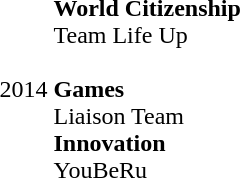<table>
<tr>
<td>2014 </td>
<td><strong>World Citizenship</strong> <br>  Team Life Up<br><br><strong>Games</strong>  <br>  Liaison Team <br>
<strong>Innovation</strong>  <br>  YouBeRu <br></td>
<td></td>
<td></td>
</tr>
</table>
